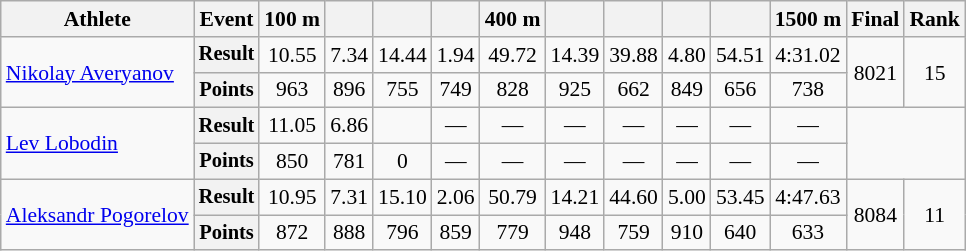<table class="wikitable" style="font-size:90%">
<tr>
<th>Athlete</th>
<th>Event</th>
<th>100 m</th>
<th></th>
<th></th>
<th></th>
<th>400 m</th>
<th></th>
<th></th>
<th></th>
<th></th>
<th>1500 m</th>
<th>Final</th>
<th>Rank</th>
</tr>
<tr align=center>
<td align=left rowspan=2><a href='#'>Nikolay Averyanov</a></td>
<th style="font-size:95%">Result</th>
<td>10.55</td>
<td>7.34</td>
<td>14.44</td>
<td>1.94</td>
<td>49.72</td>
<td>14.39</td>
<td>39.88</td>
<td>4.80</td>
<td>54.51</td>
<td>4:31.02</td>
<td rowspan=2>8021</td>
<td rowspan=2>15</td>
</tr>
<tr align=center>
<th style="font-size:95%">Points</th>
<td>963</td>
<td>896</td>
<td>755</td>
<td>749</td>
<td>828</td>
<td>925</td>
<td>662</td>
<td>849</td>
<td>656</td>
<td>738</td>
</tr>
<tr align=center>
<td align=left rowspan=2><a href='#'>Lev Lobodin</a></td>
<th style="font-size:95%">Result</th>
<td>11.05</td>
<td>6.86</td>
<td></td>
<td>—</td>
<td>—</td>
<td>—</td>
<td>—</td>
<td>—</td>
<td>—</td>
<td>—</td>
<td rowspan=2 colspan=2></td>
</tr>
<tr align=center>
<th style="font-size:95%">Points</th>
<td>850</td>
<td>781</td>
<td>0</td>
<td>—</td>
<td>—</td>
<td>—</td>
<td>—</td>
<td>—</td>
<td>—</td>
<td>—</td>
</tr>
<tr align=center>
<td align=left rowspan=2><a href='#'>Aleksandr Pogorelov</a></td>
<th style="font-size:95%">Result</th>
<td>10.95</td>
<td>7.31</td>
<td>15.10</td>
<td>2.06</td>
<td>50.79</td>
<td>14.21</td>
<td>44.60</td>
<td>5.00</td>
<td>53.45</td>
<td>4:47.63</td>
<td rowspan=2>8084</td>
<td rowspan=2>11</td>
</tr>
<tr align=center>
<th style="font-size:95%">Points</th>
<td>872</td>
<td>888</td>
<td>796</td>
<td>859</td>
<td>779</td>
<td>948</td>
<td>759</td>
<td>910</td>
<td>640</td>
<td>633</td>
</tr>
</table>
